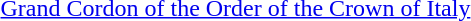<table>
<tr>
<td rowspan=2 style="width:60px; vertical-align:top;"></td>
<td><a href='#'>Grand Cordon of the Order of the Crown of Italy</a></td>
</tr>
<tr>
<td></td>
</tr>
</table>
